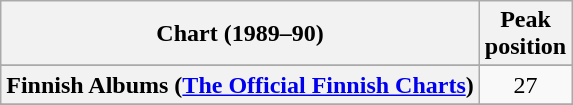<table class="wikitable plainrowheaders sortable" style="text-align:center;">
<tr>
<th>Chart (1989–90)</th>
<th>Peak<br>position</th>
</tr>
<tr>
</tr>
<tr>
</tr>
<tr>
</tr>
<tr>
<th scope="row">Finnish Albums (<a href='#'>The Official Finnish Charts</a>)</th>
<td align="center">27</td>
</tr>
<tr>
</tr>
<tr>
</tr>
<tr>
</tr>
</table>
